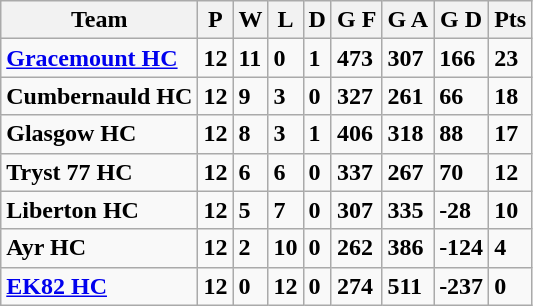<table class="wikitable">
<tr>
<th><strong>Team</strong></th>
<th><strong>P</strong></th>
<th><strong>W</strong></th>
<th><strong>L</strong></th>
<th><strong>D</strong></th>
<th><strong>G F</strong></th>
<th><strong>G A</strong></th>
<th><strong>G D</strong></th>
<th><strong>Pts</strong></th>
</tr>
<tr>
<td><strong><a href='#'>Gracemount HC</a></strong></td>
<td><strong>12</strong></td>
<td><strong>11</strong></td>
<td><strong>0</strong></td>
<td><strong>1</strong></td>
<td><strong>473</strong></td>
<td><strong>307</strong></td>
<td><strong>166</strong></td>
<td><strong>23</strong></td>
</tr>
<tr>
<td><strong>Cumbernauld HC</strong></td>
<td><strong>12</strong></td>
<td><strong>9</strong></td>
<td><strong>3</strong></td>
<td><strong>0</strong></td>
<td><strong>327</strong></td>
<td><strong>261</strong></td>
<td><strong>66</strong></td>
<td><strong>18</strong></td>
</tr>
<tr>
<td><strong>Glasgow HC</strong></td>
<td><strong>12</strong></td>
<td><strong>8</strong></td>
<td><strong>3</strong></td>
<td><strong>1</strong></td>
<td><strong>406</strong></td>
<td><strong>318</strong></td>
<td><strong>88</strong></td>
<td><strong>17</strong></td>
</tr>
<tr>
<td><strong>Tryst 77 HC</strong></td>
<td><strong>12</strong></td>
<td><strong>6</strong></td>
<td><strong>6</strong></td>
<td><strong>0</strong></td>
<td><strong>337</strong></td>
<td><strong>267</strong></td>
<td><strong>70</strong></td>
<td><strong>12</strong></td>
</tr>
<tr>
<td><strong>Liberton HC</strong></td>
<td><strong>12</strong></td>
<td><strong>5</strong></td>
<td><strong>7</strong></td>
<td><strong>0</strong></td>
<td><strong>307</strong></td>
<td><strong>335</strong></td>
<td><strong>-28</strong></td>
<td><strong>10</strong></td>
</tr>
<tr>
<td><strong>Ayr HC</strong></td>
<td><strong>12</strong></td>
<td><strong>2</strong></td>
<td><strong>10</strong></td>
<td><strong>0</strong></td>
<td><strong>262</strong></td>
<td><strong>386</strong></td>
<td><strong>-124</strong></td>
<td><strong>4</strong></td>
</tr>
<tr>
<td><strong><a href='#'>EK82 HC</a></strong></td>
<td><strong>12</strong></td>
<td><strong>0</strong></td>
<td><strong>12</strong></td>
<td><strong>0</strong></td>
<td><strong>274</strong></td>
<td><strong>511</strong></td>
<td><strong>-237</strong></td>
<td><strong>0</strong></td>
</tr>
</table>
